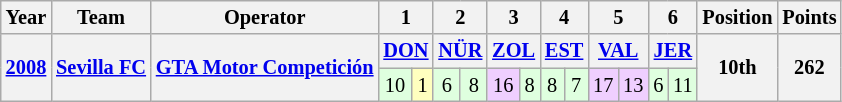<table class="wikitable" style="text-align:center; font-size:85%">
<tr>
<th>Year</th>
<th>Team</th>
<th>Operator</th>
<th colspan=2>1</th>
<th colspan=2>2</th>
<th colspan=2>3</th>
<th colspan=2>4</th>
<th colspan=2>5</th>
<th colspan=2>6</th>
<th>Position</th>
<th>Points</th>
</tr>
<tr>
<th rowspan=2><a href='#'>2008</a></th>
<th rowspan=2 nowrap><a href='#'>Sevilla FC</a></th>
<th rowspan=2 nowrap><a href='#'>GTA Motor Competición</a></th>
<th colspan=2><a href='#'>DON</a></th>
<th colspan=2><a href='#'>NÜR</a></th>
<th colspan=2><a href='#'>ZOL</a></th>
<th colspan=2><a href='#'>EST</a></th>
<th colspan=2><a href='#'>VAL</a></th>
<th colspan=2><a href='#'>JER</a></th>
<th rowspan=2>10th</th>
<th rowspan=2>262</th>
</tr>
<tr>
<td style="background:#dfffdf;">10</td>
<td style="background:#ffffbf;">1</td>
<td style="background:#dfffdf;">6</td>
<td style="background:#dfffdf;">8</td>
<td style="background:#efcfff;">16</td>
<td style="background:#dfffdf;">8</td>
<td style="background:#dfffdf;">8</td>
<td style="background:#dfffdf;">7</td>
<td style="background:#efcfff;">17</td>
<td style="background:#efcfff;">13</td>
<td style="background:#dfffdf;">6</td>
<td style="background:#dfffdf;">11</td>
</tr>
</table>
